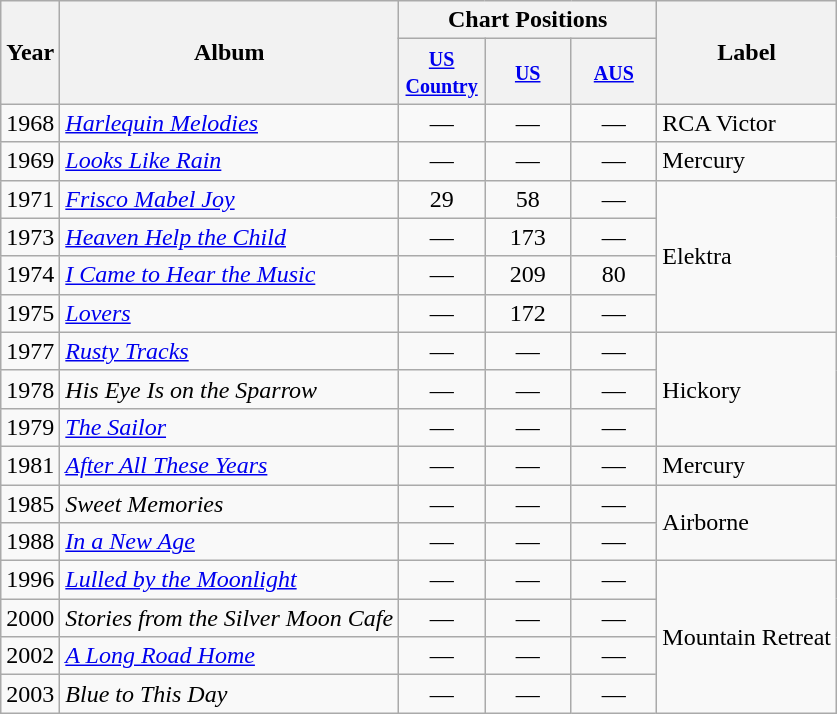<table class="wikitable">
<tr>
<th rowspan="2">Year</th>
<th rowspan="2">Album</th>
<th colspan="3">Chart Positions</th>
<th rowspan="2">Label</th>
</tr>
<tr>
<th style="width:50px;"><small><a href='#'>US Country</a></small></th>
<th style="width:50px;"><small><a href='#'>US</a></small></th>
<th style="width:50px;"><small><a href='#'>AUS</a></small><br></th>
</tr>
<tr>
<td>1968</td>
<td><em><a href='#'>Harlequin Melodies</a></em></td>
<td style="text-align: center;">—</td>
<td style="text-align: center;">—</td>
<td style="text-align: center;">—</td>
<td>RCA Victor</td>
</tr>
<tr>
<td>1969</td>
<td><em><a href='#'>Looks Like Rain</a></em></td>
<td style="text-align: center;">—</td>
<td style="text-align: center;">—</td>
<td style="text-align: center;">—</td>
<td>Mercury</td>
</tr>
<tr>
<td>1971</td>
<td><em><a href='#'>Frisco Mabel Joy</a></em></td>
<td style="text-align: center;">29</td>
<td style="text-align: center;">58</td>
<td style="text-align: center;">—</td>
<td rowspan="4">Elektra</td>
</tr>
<tr>
<td>1973</td>
<td><em><a href='#'>Heaven Help the Child</a></em></td>
<td style="text-align: center;">—</td>
<td style="text-align: center;">173</td>
<td style="text-align: center;">—</td>
</tr>
<tr>
<td>1974</td>
<td><em><a href='#'>I Came to Hear the Music</a></em></td>
<td style="text-align: center;">—</td>
<td style="text-align: center;">209</td>
<td style="text-align: center;">80</td>
</tr>
<tr>
<td>1975</td>
<td><em><a href='#'>Lovers</a></em></td>
<td style="text-align: center;">—</td>
<td style="text-align: center;">172</td>
<td style="text-align: center;">—</td>
</tr>
<tr>
<td>1977</td>
<td><em><a href='#'>Rusty Tracks</a></em></td>
<td style="text-align: center;">—</td>
<td style="text-align: center;">—</td>
<td style="text-align: center;">—</td>
<td rowspan="3">Hickory</td>
</tr>
<tr>
<td>1978</td>
<td><em>His Eye Is on the Sparrow</em></td>
<td style="text-align: center;">—</td>
<td style="text-align: center;">—</td>
<td style="text-align: center;">—</td>
</tr>
<tr>
<td>1979</td>
<td><em><a href='#'>The Sailor</a></em></td>
<td style="text-align: center;">—</td>
<td style="text-align: center;">—</td>
<td style="text-align: center;">—</td>
</tr>
<tr>
<td>1981</td>
<td><em><a href='#'>After All These Years</a></em></td>
<td style="text-align: center;">—</td>
<td style="text-align: center;">—</td>
<td style="text-align: center;">—</td>
<td>Mercury</td>
</tr>
<tr>
<td>1985</td>
<td><em>Sweet Memories</em></td>
<td style="text-align: center;">—</td>
<td style="text-align: center;">—</td>
<td style="text-align: center;">—</td>
<td rowspan="2">Airborne</td>
</tr>
<tr>
<td>1988</td>
<td><em><a href='#'>In a New Age</a></em></td>
<td style="text-align: center;">—</td>
<td style="text-align: center;">—</td>
<td style="text-align: center;">—</td>
</tr>
<tr>
<td>1996</td>
<td><em><a href='#'>Lulled by the Moonlight</a></em></td>
<td style="text-align: center;">—</td>
<td style="text-align: center;">—</td>
<td style="text-align: center;">—</td>
<td rowspan="4">Mountain Retreat</td>
</tr>
<tr>
<td>2000</td>
<td><em>Stories from the Silver Moon Cafe</em></td>
<td style="text-align: center;">—</td>
<td style="text-align: center;">—</td>
<td style="text-align: center;">—</td>
</tr>
<tr>
<td>2002</td>
<td><em><a href='#'>A Long Road Home</a></em></td>
<td style="text-align: center;">—</td>
<td style="text-align: center;">—</td>
<td style="text-align: center;">—</td>
</tr>
<tr>
<td>2003</td>
<td><em>Blue to This Day</em></td>
<td style="text-align: center;">—</td>
<td style="text-align: center;">—</td>
<td style="text-align: center;">—</td>
</tr>
</table>
